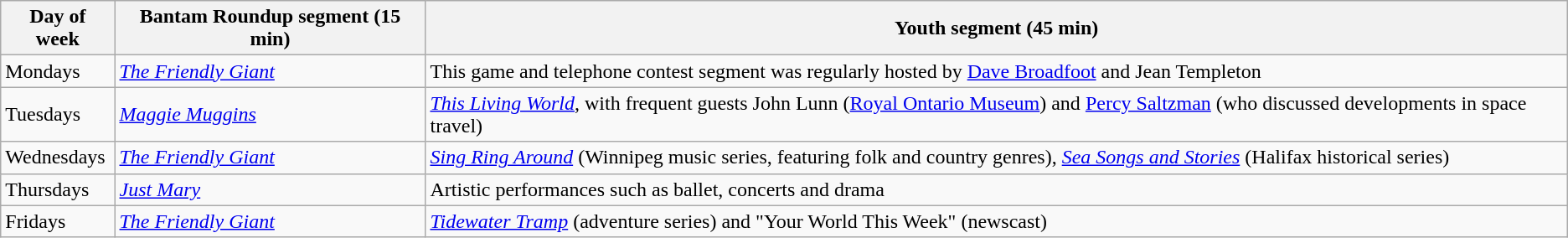<table class="wikitable">
<tr>
<th>Day of week</th>
<th>Bantam Roundup segment (15 min)</th>
<th>Youth segment (45 min)</th>
</tr>
<tr>
<td>Mondays</td>
<td><em><a href='#'>The Friendly Giant</a></em></td>
<td>This game and telephone contest segment was regularly hosted by <a href='#'>Dave Broadfoot</a> and Jean Templeton</td>
</tr>
<tr>
<td>Tuesdays</td>
<td><em><a href='#'>Maggie Muggins</a></em></td>
<td><em><a href='#'>This Living World</a></em>, with frequent guests John Lunn (<a href='#'>Royal Ontario Museum</a>) and <a href='#'>Percy Saltzman</a> (who discussed developments in space travel)</td>
</tr>
<tr>
<td>Wednesdays</td>
<td><em><a href='#'>The Friendly Giant</a></em></td>
<td><em><a href='#'>Sing Ring Around</a></em> (Winnipeg music series, featuring folk and country genres), <em><a href='#'>Sea Songs and Stories</a></em> (Halifax historical series)</td>
</tr>
<tr>
<td>Thursdays</td>
<td><em><a href='#'>Just Mary</a></em></td>
<td>Artistic performances such as ballet, concerts and drama</td>
</tr>
<tr>
<td>Fridays</td>
<td><em><a href='#'>The Friendly Giant</a></em></td>
<td><em><a href='#'>Tidewater Tramp</a></em> (adventure series) and "Your World This Week" (newscast)</td>
</tr>
</table>
